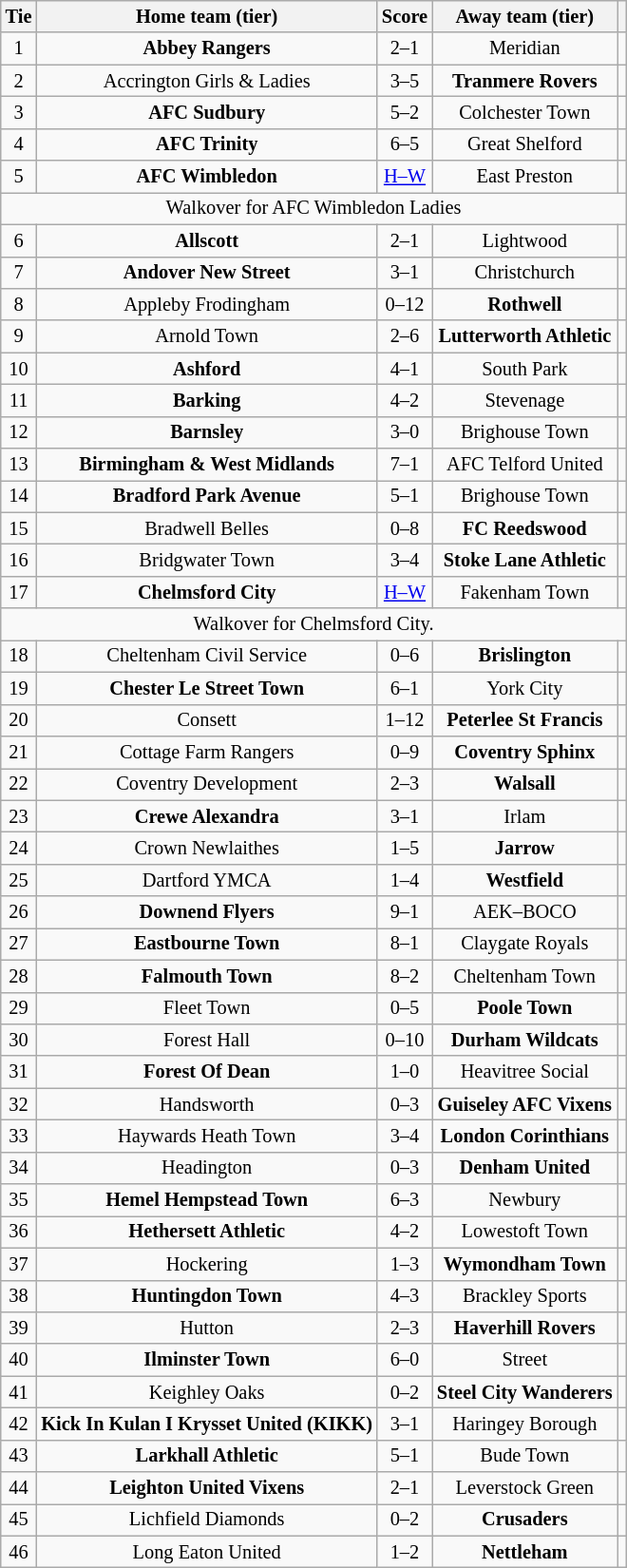<table class="wikitable" style="text-align:center; font-size:85%">
<tr>
<th>Tie</th>
<th>Home team (tier)</th>
<th>Score</th>
<th>Away team (tier)</th>
<th></th>
</tr>
<tr>
<td>1</td>
<td><strong>Abbey Rangers</strong></td>
<td>2–1 </td>
<td>Meridian</td>
<td></td>
</tr>
<tr>
<td>2</td>
<td>Accrington Girls & Ladies</td>
<td>3–5</td>
<td><strong>Tranmere Rovers</strong></td>
<td></td>
</tr>
<tr>
<td>3</td>
<td><strong>AFC Sudbury</strong></td>
<td>5–2</td>
<td>Colchester Town</td>
<td></td>
</tr>
<tr>
<td>4</td>
<td><strong>AFC Trinity</strong></td>
<td>6–5</td>
<td>Great Shelford</td>
<td></td>
</tr>
<tr>
<td>5</td>
<td><strong>AFC Wimbledon</strong></td>
<td><a href='#'>H–W</a></td>
<td>East Preston</td>
<td></td>
</tr>
<tr>
<td colspan="5">Walkover for AFC Wimbledon Ladies</td>
</tr>
<tr>
<td>6</td>
<td><strong>Allscott</strong></td>
<td>2–1</td>
<td>Lightwood</td>
<td></td>
</tr>
<tr>
<td>7</td>
<td><strong>Andover New Street</strong></td>
<td>3–1</td>
<td>Christchurch</td>
<td></td>
</tr>
<tr>
<td>8</td>
<td>Appleby Frodingham</td>
<td align="center">0–12</td>
<td><strong>Rothwell</strong></td>
<td></td>
</tr>
<tr>
<td>9</td>
<td>Arnold Town</td>
<td>2–6</td>
<td><strong>Lutterworth Athletic</strong></td>
<td></td>
</tr>
<tr>
<td>10</td>
<td><strong>Ashford</strong></td>
<td>4–1</td>
<td>South Park</td>
<td></td>
</tr>
<tr>
<td>11</td>
<td><strong>Barking</strong></td>
<td>4–2</td>
<td>Stevenage</td>
<td></td>
</tr>
<tr>
<td>12</td>
<td><strong>Barnsley</strong></td>
<td align="center">3–0</td>
<td>Brighouse Town</td>
<td></td>
</tr>
<tr>
<td>13</td>
<td><strong>Birmingham & West Midlands</strong></td>
<td>7–1</td>
<td>AFC Telford United</td>
<td></td>
</tr>
<tr>
<td>14</td>
<td><strong>Bradford Park Avenue</strong></td>
<td>5–1</td>
<td>Brighouse Town</td>
<td></td>
</tr>
<tr>
<td>15</td>
<td>Bradwell Belles</td>
<td>0–8</td>
<td><strong>FC Reedswood</strong></td>
<td></td>
</tr>
<tr>
<td>16</td>
<td>Bridgwater Town</td>
<td>3–4</td>
<td><strong>Stoke Lane Athletic</strong></td>
<td></td>
</tr>
<tr>
<td>17</td>
<td><strong>Chelmsford City</strong></td>
<td><a href='#'>H–W</a></td>
<td>Fakenham Town</td>
<td></td>
</tr>
<tr>
<td colspan="5">Walkover for Chelmsford City.</td>
</tr>
<tr>
<td>18</td>
<td>Cheltenham Civil Service</td>
<td>0–6</td>
<td><strong>Brislington</strong></td>
<td></td>
</tr>
<tr>
<td>19</td>
<td><strong>Chester Le Street Town</strong></td>
<td>6–1</td>
<td>York City</td>
<td></td>
</tr>
<tr>
<td>20</td>
<td>Consett</td>
<td>1–12</td>
<td><strong>Peterlee St Francis</strong></td>
<td></td>
</tr>
<tr>
<td>21</td>
<td>Cottage Farm Rangers</td>
<td>0–9</td>
<td><strong>Coventry Sphinx</strong></td>
<td></td>
</tr>
<tr>
<td>22</td>
<td>Coventry Development</td>
<td>2–3</td>
<td><strong>Walsall</strong></td>
<td></td>
</tr>
<tr>
<td>23</td>
<td><strong>Crewe Alexandra</strong></td>
<td>3–1</td>
<td>Irlam</td>
<td></td>
</tr>
<tr>
<td>24</td>
<td>Crown Newlaithes</td>
<td>1–5</td>
<td><strong>Jarrow</strong></td>
<td></td>
</tr>
<tr>
<td>25</td>
<td>Dartford YMCA</td>
<td>1–4</td>
<td><strong>Westfield</strong></td>
<td></td>
</tr>
<tr>
<td>26</td>
<td><strong>Downend Flyers</strong></td>
<td>9–1</td>
<td>AEK–BOCO</td>
<td></td>
</tr>
<tr>
<td>27</td>
<td><strong>Eastbourne Town</strong></td>
<td>8–1</td>
<td>Claygate Royals</td>
<td></td>
</tr>
<tr>
<td>28</td>
<td><strong>Falmouth Town</strong></td>
<td>8–2</td>
<td>Cheltenham Town</td>
<td></td>
</tr>
<tr>
<td>29</td>
<td>Fleet Town</td>
<td>0–5</td>
<td><strong>Poole Town</strong></td>
<td></td>
</tr>
<tr>
<td>30</td>
<td>Forest Hall</td>
<td>0–10</td>
<td><strong>Durham Wildcats</strong></td>
<td></td>
</tr>
<tr>
<td>31</td>
<td><strong>Forest Of Dean</strong></td>
<td>1–0</td>
<td>Heavitree Social</td>
<td></td>
</tr>
<tr>
<td>32</td>
<td>Handsworth</td>
<td>0–3</td>
<td><strong>Guiseley AFC Vixens</strong></td>
<td></td>
</tr>
<tr>
<td>33</td>
<td>Haywards Heath Town</td>
<td>3–4</td>
<td><strong>London Corinthians</strong></td>
<td></td>
</tr>
<tr>
<td>34</td>
<td>Headington</td>
<td>0–3</td>
<td><strong>Denham United</strong></td>
<td></td>
</tr>
<tr>
<td>35</td>
<td><strong>Hemel Hempstead Town</strong></td>
<td>6–3</td>
<td>Newbury</td>
<td></td>
</tr>
<tr>
<td>36</td>
<td><strong>Hethersett Athletic</strong></td>
<td>4–2</td>
<td>Lowestoft Town</td>
<td></td>
</tr>
<tr>
<td>37</td>
<td>Hockering</td>
<td>1–3</td>
<td><strong>Wymondham Town</strong></td>
<td></td>
</tr>
<tr>
<td>38</td>
<td><strong>Huntingdon Town</strong></td>
<td>4–3</td>
<td>Brackley Sports</td>
<td></td>
</tr>
<tr>
<td>39</td>
<td>Hutton</td>
<td>2–3</td>
<td><strong>Haverhill Rovers</strong></td>
<td></td>
</tr>
<tr>
<td>40</td>
<td><strong>Ilminster Town</strong></td>
<td>6–0</td>
<td>Street</td>
<td></td>
</tr>
<tr>
<td>41</td>
<td>Keighley Oaks</td>
<td>0–2</td>
<td><strong>Steel City Wanderers</strong></td>
<td></td>
</tr>
<tr>
<td>42</td>
<td><strong>Kick In Kulan I Krysset United (KIKK)</strong></td>
<td>3–1</td>
<td>Haringey Borough</td>
<td></td>
</tr>
<tr>
<td>43</td>
<td><strong>Larkhall Athletic</strong></td>
<td>5–1</td>
<td>Bude Town</td>
<td></td>
</tr>
<tr>
<td>44</td>
<td><strong>Leighton United Vixens</strong></td>
<td>2–1</td>
<td>Leverstock Green</td>
<td></td>
</tr>
<tr>
<td>45</td>
<td>Lichfield Diamonds</td>
<td>0–2</td>
<td><strong>Crusaders</strong></td>
<td></td>
</tr>
<tr>
<td>46</td>
<td>Long Eaton United</td>
<td>1–2</td>
<td><strong>Nettleham</strong></td>
<td></td>
</tr>
</table>
